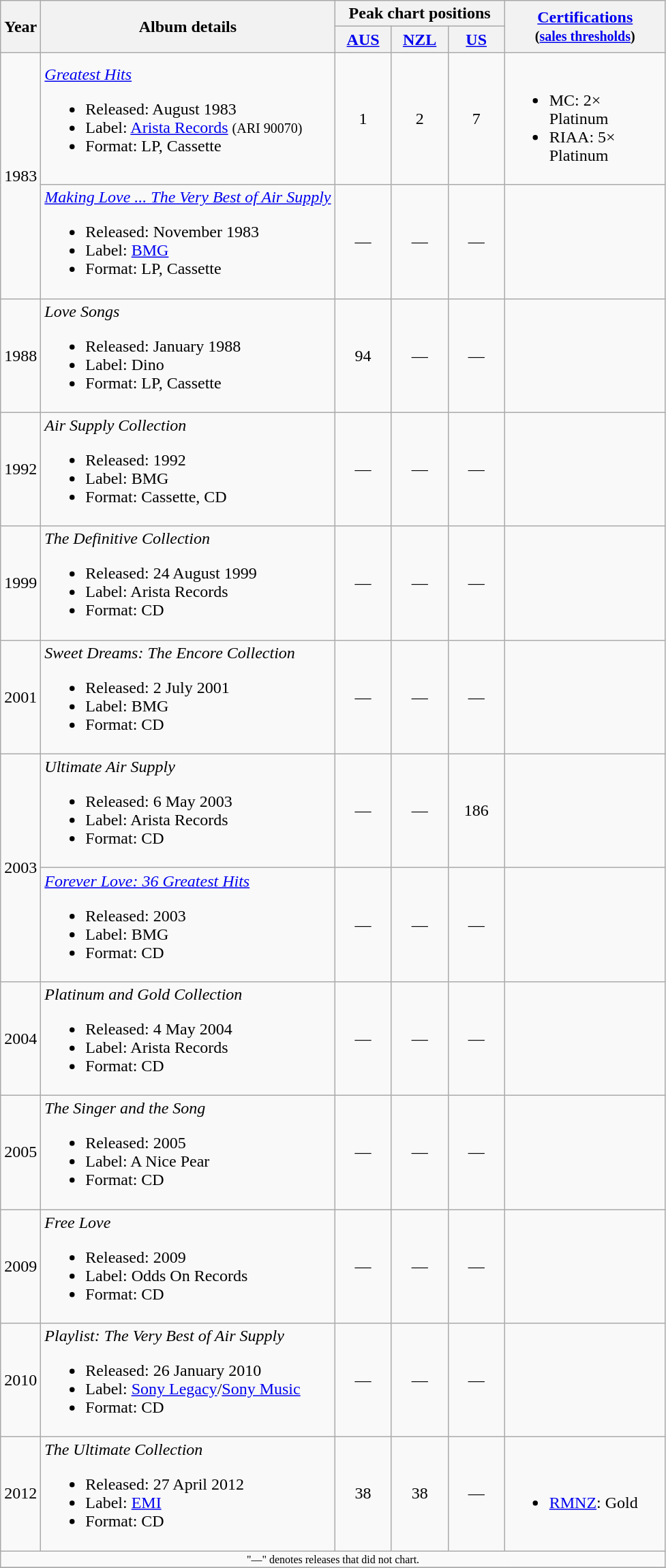<table class="wikitable">
<tr>
<th rowspan="2">Year</th>
<th rowspan="2">Album details</th>
<th colspan="3">Peak chart positions</th>
<th rowspan="2" width="150"><a href='#'>Certifications</a><br><small>(<a href='#'>sales thresholds</a>)</small></th>
</tr>
<tr>
<th style="width:3em"><a href='#'>AUS</a><br></th>
<th style="width:3em"><a href='#'>NZL</a><br></th>
<th style="width:3em"><a href='#'>US</a><br></th>
</tr>
<tr>
<td rowspan="2">1983</td>
<td><em><a href='#'>Greatest Hits</a></em><br><ul><li>Released: August 1983</li><li>Label: <a href='#'>Arista Records</a> <small>(ARI 90070)</small></li><li>Format: LP, Cassette</li></ul></td>
<td align="center">1</td>
<td align="center">2</td>
<td align="center">7</td>
<td><br><ul><li>MC: 2× Platinum</li><li>RIAA: 5× Platinum</li></ul></td>
</tr>
<tr>
<td><em><a href='#'>Making Love&nbsp;... The Very Best of Air Supply</a></em><br><ul><li>Released: November 1983</li><li>Label: <a href='#'>BMG</a></li><li>Format: LP, Cassette</li></ul></td>
<td align="center">—</td>
<td align="center">—</td>
<td align="center">—</td>
<td></td>
</tr>
<tr>
<td>1988</td>
<td><em>Love Songs</em><br><ul><li>Released: January 1988</li><li>Label: Dino</li><li>Format: LP, Cassette</li></ul></td>
<td align="center">94</td>
<td align="center">—</td>
<td align="center">—</td>
<td></td>
</tr>
<tr>
<td>1992</td>
<td><em>Air Supply Collection</em><br><ul><li>Released: 1992</li><li>Label: BMG</li><li>Format: Cassette, CD</li></ul></td>
<td align="center">—</td>
<td align="center">—</td>
<td align="center">—</td>
<td></td>
</tr>
<tr>
<td>1999</td>
<td><em>The Definitive Collection</em><br><ul><li>Released: 24 August 1999</li><li>Label: Arista Records</li><li>Format: CD</li></ul></td>
<td align="center">—</td>
<td align="center">—</td>
<td align="center">—</td>
<td></td>
</tr>
<tr>
<td>2001</td>
<td><em>Sweet Dreams: The Encore Collection</em><br><ul><li>Released: 2 July 2001</li><li>Label: BMG</li><li>Format: CD</li></ul></td>
<td align="center">—</td>
<td align="center">—</td>
<td align="center">—</td>
<td></td>
</tr>
<tr>
<td rowspan="2">2003</td>
<td><em>Ultimate Air Supply</em><br><ul><li>Released: 6 May 2003</li><li>Label: Arista Records</li><li>Format: CD</li></ul></td>
<td align="center">—</td>
<td align="center">—</td>
<td align="center">186</td>
<td></td>
</tr>
<tr>
<td><em><a href='#'>Forever Love: 36 Greatest Hits</a></em><br><ul><li>Released: 2003</li><li>Label: BMG</li><li>Format: CD</li></ul></td>
<td align="center">—</td>
<td align="center">—</td>
<td align="center">—</td>
<td></td>
</tr>
<tr>
<td>2004</td>
<td><em>Platinum and Gold Collection</em><br><ul><li>Released: 4 May 2004</li><li>Label: Arista Records</li><li>Format: CD</li></ul></td>
<td align="center">—</td>
<td align="center">—</td>
<td align="center">—</td>
<td></td>
</tr>
<tr>
<td>2005</td>
<td><em>The Singer and the Song</em><br><ul><li>Released: 2005</li><li>Label: A Nice Pear</li><li>Format: CD</li></ul></td>
<td align="center">—</td>
<td align="center">—</td>
<td align="center">—</td>
<td></td>
</tr>
<tr>
<td>2009</td>
<td><em>Free Love</em><br><ul><li>Released:  2009</li><li>Label: Odds On Records</li><li>Format: CD</li></ul></td>
<td align="center">—</td>
<td align="center">—</td>
<td align="center">—</td>
<td></td>
</tr>
<tr>
<td>2010</td>
<td><em>Playlist: The Very Best of Air Supply</em><br><ul><li>Released:  26 January 2010</li><li>Label: <a href='#'>Sony Legacy</a>/<a href='#'>Sony Music</a></li><li>Format: CD</li></ul></td>
<td align="center">—</td>
<td align="center">—</td>
<td align="center">—</td>
<td></td>
</tr>
<tr>
<td>2012</td>
<td><em>The Ultimate Collection</em><br><ul><li>Released:  27 April 2012</li><li>Label: <a href='#'>EMI</a></li><li>Format: CD</li></ul></td>
<td align="center">38</td>
<td align="center">38<br></td>
<td align="center">—</td>
<td><br><ul><li><a href='#'>RMNZ</a>: Gold</li></ul></td>
</tr>
<tr>
<td align="center" colspan="6" style="font-size: 8pt">"—" denotes releases that did not chart.</td>
</tr>
<tr>
</tr>
</table>
